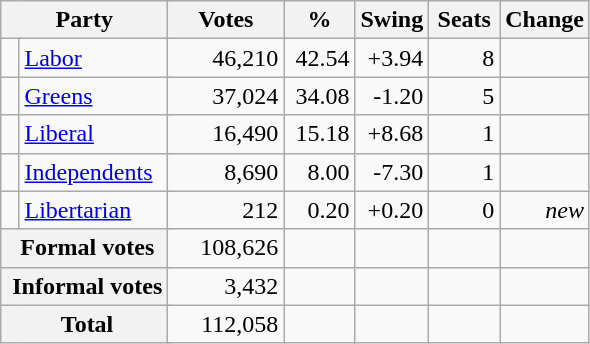<table class="wikitable" style="text-align:right; margin-bottom:0">
<tr>
<th style="width:10px" colspan=3>Party</th>
<th style="width:70px;">Votes</th>
<th style="width:40px;">%</th>
<th style="width:40px;">Swing</th>
<th style="width:40px;">Seats</th>
<th style="width:40px;">Change</th>
</tr>
<tr>
<td> </td>
<td style="text-align:left;" colspan="2"><a href='#'>Labor</a></td>
<td>46,210</td>
<td>42.54</td>
<td>+3.94</td>
<td>8</td>
<td></td>
</tr>
<tr>
<td> </td>
<td style="text-align:left;" colspan="2"><a href='#'>Greens</a></td>
<td>37,024</td>
<td>34.08</td>
<td>-1.20</td>
<td>5</td>
<td></td>
</tr>
<tr>
<td> </td>
<td style="text-align:left;" colspan="2"><a href='#'>Liberal</a></td>
<td>16,490</td>
<td>15.18</td>
<td>+8.68 </td>
<td>1</td>
<td></td>
</tr>
<tr>
<td> </td>
<td style="text-align:left;" colspan="2"><a href='#'>Independents</a></td>
<td>8,690</td>
<td>8.00</td>
<td>-7.30</td>
<td>1</td>
<td></td>
</tr>
<tr>
<td> </td>
<td style="text-align:left;" colspan="2"><a href='#'>Libertarian</a></td>
<td>212</td>
<td>0.20</td>
<td>+0.20</td>
<td>0</td>
<td><em>new</em></td>
</tr>
<tr>
<th colspan="3" rowspan="1"> Formal votes</th>
<td>108,626</td>
<td></td>
<td></td>
<td></td>
<td></td>
</tr>
<tr>
<th colspan="3" rowspan="1"> Informal votes</th>
<td>3,432</td>
<td></td>
<td></td>
<td></td>
<td></td>
</tr>
<tr>
<th colspan="3" rowspan="1"> <strong>Total </strong></th>
<td>112,058</td>
<td></td>
<td></td>
<td></td>
<td></td>
</tr>
</table>
